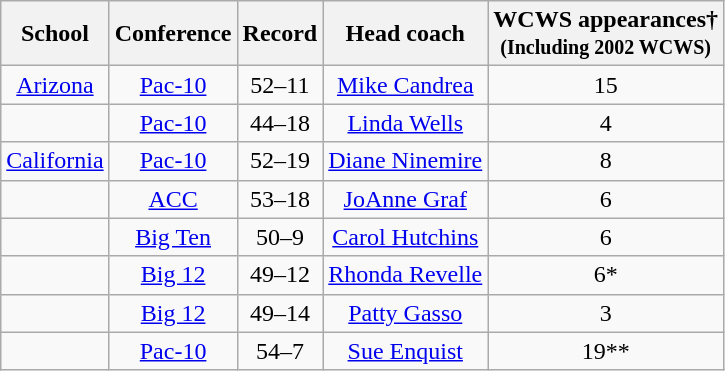<table class="wikitable">
<tr>
<th>School</th>
<th>Conference</th>
<th>Record</th>
<th>Head coach</th>
<th>WCWS appearances†<br><small> (Including 2002 WCWS)</small></th>
</tr>
<tr align=center>
<td><a href='#'>Arizona</a></td>
<td><a href='#'>Pac-10</a></td>
<td>52–11</td>
<td><a href='#'>Mike Candrea</a></td>
<td>15</td>
</tr>
<tr align=center>
<td></td>
<td><a href='#'>Pac-10</a></td>
<td>44–18</td>
<td><a href='#'>Linda Wells</a></td>
<td>4</td>
</tr>
<tr align=center>
<td><a href='#'>California</a></td>
<td><a href='#'>Pac-10</a></td>
<td>52–19</td>
<td><a href='#'>Diane Ninemire</a></td>
<td>8</td>
</tr>
<tr align=center>
<td></td>
<td><a href='#'>ACC</a></td>
<td>53–18</td>
<td><a href='#'>JoAnne Graf</a></td>
<td>6</td>
</tr>
<tr align=center>
<td></td>
<td><a href='#'>Big Ten</a></td>
<td>50–9</td>
<td><a href='#'>Carol Hutchins</a></td>
<td>6</td>
</tr>
<tr align=center>
<td></td>
<td><a href='#'>Big 12</a></td>
<td>49–12</td>
<td><a href='#'>Rhonda Revelle</a></td>
<td>6*</td>
</tr>
<tr align=center>
<td></td>
<td><a href='#'>Big 12</a></td>
<td>49–14</td>
<td><a href='#'>Patty Gasso</a></td>
<td>3</td>
</tr>
<tr align=center>
<td></td>
<td><a href='#'>Pac-10</a></td>
<td>54–7</td>
<td><a href='#'>Sue Enquist</a></td>
<td>19**</td>
</tr>
</table>
